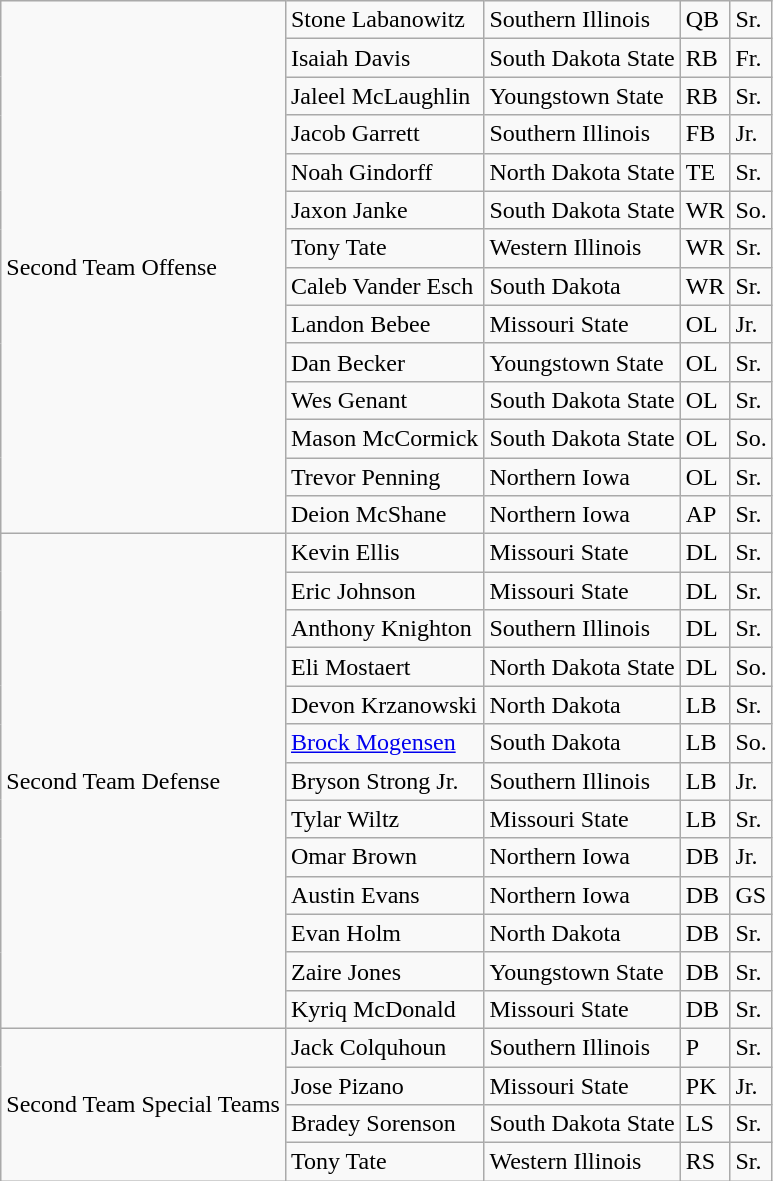<table class="wikitable">
<tr>
<td rowspan=14>Second Team Offense</td>
<td>Stone Labanowitz</td>
<td>Southern Illinois</td>
<td>QB</td>
<td>Sr.</td>
</tr>
<tr>
<td>Isaiah Davis</td>
<td>South Dakota State</td>
<td>RB</td>
<td>Fr.</td>
</tr>
<tr>
<td>Jaleel McLaughlin</td>
<td>Youngstown State</td>
<td>RB</td>
<td>Sr.</td>
</tr>
<tr>
<td>Jacob Garrett</td>
<td>Southern Illinois</td>
<td>FB</td>
<td>Jr.</td>
</tr>
<tr>
<td>Noah Gindorff</td>
<td>North Dakota State</td>
<td>TE</td>
<td>Sr.</td>
</tr>
<tr>
<td>Jaxon Janke</td>
<td>South Dakota State</td>
<td>WR</td>
<td>So.</td>
</tr>
<tr>
<td>Tony Tate</td>
<td>Western Illinois</td>
<td>WR</td>
<td>Sr.</td>
</tr>
<tr>
<td>Caleb Vander Esch</td>
<td>South Dakota</td>
<td>WR</td>
<td>Sr.</td>
</tr>
<tr>
<td>Landon Bebee</td>
<td>Missouri State</td>
<td>OL</td>
<td>Jr.</td>
</tr>
<tr>
<td>Dan Becker</td>
<td>Youngstown State</td>
<td>OL</td>
<td>Sr.</td>
</tr>
<tr>
<td>Wes Genant</td>
<td>South Dakota State</td>
<td>OL</td>
<td>Sr.</td>
</tr>
<tr>
<td>Mason McCormick</td>
<td>South Dakota State</td>
<td>OL</td>
<td>So.</td>
</tr>
<tr>
<td>Trevor Penning</td>
<td>Northern Iowa</td>
<td>OL</td>
<td>Sr.</td>
</tr>
<tr>
<td>Deion McShane</td>
<td>Northern Iowa</td>
<td>AP</td>
<td>Sr.</td>
</tr>
<tr>
<td rowspan=13>Second Team Defense</td>
<td>Kevin Ellis</td>
<td>Missouri State</td>
<td>DL</td>
<td>Sr.</td>
</tr>
<tr>
<td>Eric Johnson</td>
<td>Missouri State</td>
<td>DL</td>
<td>Sr.</td>
</tr>
<tr>
<td>Anthony Knighton</td>
<td>Southern Illinois</td>
<td>DL</td>
<td>Sr.</td>
</tr>
<tr>
<td>Eli Mostaert</td>
<td>North Dakota State</td>
<td>DL</td>
<td>So.</td>
</tr>
<tr>
<td>Devon Krzanowski</td>
<td>North Dakota</td>
<td>LB</td>
<td>Sr.</td>
</tr>
<tr>
<td><a href='#'>Brock Mogensen</a></td>
<td>South Dakota</td>
<td>LB</td>
<td>So.</td>
</tr>
<tr>
<td>Bryson Strong Jr.</td>
<td>Southern Illinois</td>
<td>LB</td>
<td>Jr.</td>
</tr>
<tr>
<td>Tylar Wiltz</td>
<td>Missouri State</td>
<td>LB</td>
<td>Sr.</td>
</tr>
<tr>
<td>Omar Brown</td>
<td>Northern Iowa</td>
<td>DB</td>
<td>Jr.</td>
</tr>
<tr>
<td>Austin Evans</td>
<td>Northern Iowa</td>
<td>DB</td>
<td>GS</td>
</tr>
<tr>
<td>Evan Holm</td>
<td>North Dakota</td>
<td>DB</td>
<td>Sr.</td>
</tr>
<tr>
<td>Zaire Jones</td>
<td>Youngstown State</td>
<td>DB</td>
<td>Sr.</td>
</tr>
<tr>
<td>Kyriq McDonald</td>
<td>Missouri State</td>
<td>DB</td>
<td>Sr.</td>
</tr>
<tr>
<td rowspan=4>Second Team Special Teams</td>
<td>Jack Colquhoun</td>
<td>Southern Illinois</td>
<td>P</td>
<td>Sr.</td>
</tr>
<tr>
<td>Jose Pizano</td>
<td>Missouri State</td>
<td>PK</td>
<td>Jr.</td>
</tr>
<tr>
<td>Bradey Sorenson</td>
<td>South Dakota State</td>
<td>LS</td>
<td>Sr.</td>
</tr>
<tr>
<td>Tony Tate</td>
<td>Western Illinois</td>
<td>RS</td>
<td>Sr.</td>
</tr>
</table>
